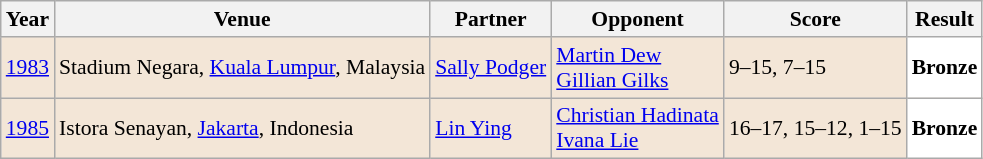<table class="sortable wikitable" style="font-size: 90%;">
<tr>
<th>Year</th>
<th>Venue</th>
<th>Partner</th>
<th>Opponent</th>
<th>Score</th>
<th>Result</th>
</tr>
<tr style="background:#F3E6D7">
<td align="center"><a href='#'>1983</a></td>
<td align="left">Stadium Negara, <a href='#'>Kuala Lumpur</a>, Malaysia</td>
<td align="left"> <a href='#'>Sally Podger</a></td>
<td align="left"> <a href='#'>Martin Dew</a><br> <a href='#'>Gillian Gilks</a></td>
<td align="left">9–15, 7–15</td>
<td style="text-align:left; background:white"> <strong>Bronze</strong></td>
</tr>
<tr style="background:#F3E6D7">
<td align="center"><a href='#'>1985</a></td>
<td align="left">Istora Senayan, <a href='#'>Jakarta</a>, Indonesia</td>
<td align="left"> <a href='#'>Lin Ying</a></td>
<td align="left"> <a href='#'>Christian Hadinata</a><br> <a href='#'>Ivana Lie</a></td>
<td align="left">16–17, 15–12, 1–15</td>
<td style="text-align:left; background:white"> <strong>Bronze</strong></td>
</tr>
</table>
